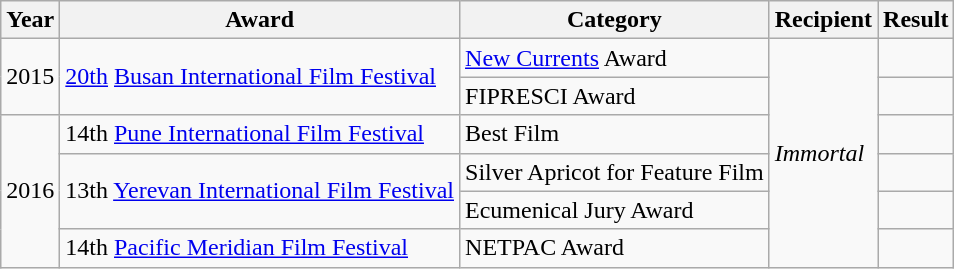<table class="wikitable">
<tr>
<th>Year</th>
<th>Award</th>
<th>Category</th>
<th>Recipient</th>
<th>Result</th>
</tr>
<tr>
<td rowspan=2>2015</td>
<td rowspan=2><a href='#'>20th</a> <a href='#'>Busan International Film Festival</a></td>
<td><a href='#'>New Currents</a> Award</td>
<td rowspan=6><em>Immortal</em></td>
<td></td>
</tr>
<tr>
<td>FIPRESCI Award</td>
<td></td>
</tr>
<tr>
<td rowspan=4>2016</td>
<td>14th <a href='#'>Pune International Film Festival</a></td>
<td>Best Film</td>
<td></td>
</tr>
<tr>
<td rowspan=2>13th <a href='#'>Yerevan International Film Festival</a></td>
<td>Silver Apricot for Feature Film</td>
<td></td>
</tr>
<tr>
<td>Ecumenical Jury Award</td>
<td></td>
</tr>
<tr>
<td>14th <a href='#'>Pacific Meridian Film Festival</a></td>
<td>NETPAC Award</td>
<td></td>
</tr>
</table>
